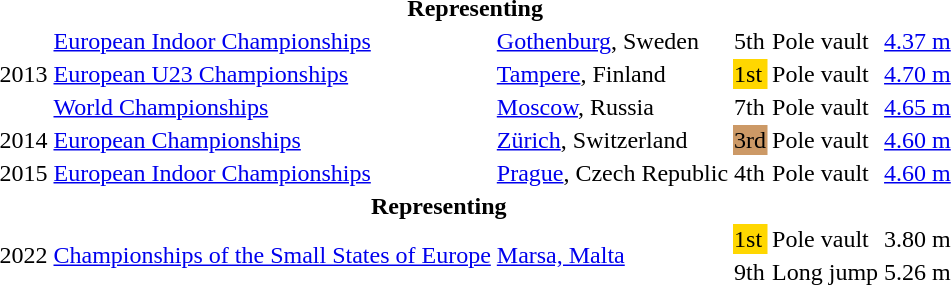<table>
<tr>
<th colspan="6">Representing </th>
</tr>
<tr>
<td rowspan=3>2013</td>
<td><a href='#'>European Indoor Championships</a></td>
<td><a href='#'>Gothenburg</a>, Sweden</td>
<td>5th</td>
<td>Pole vault</td>
<td><a href='#'>4.37 m</a></td>
</tr>
<tr>
<td><a href='#'>European U23 Championships</a></td>
<td><a href='#'>Tampere</a>, Finland</td>
<td bgcolor=gold>1st</td>
<td>Pole vault</td>
<td><a href='#'>4.70 m</a></td>
</tr>
<tr>
<td><a href='#'>World Championships</a></td>
<td><a href='#'>Moscow</a>, Russia</td>
<td>7th</td>
<td>Pole vault</td>
<td><a href='#'>4.65 m</a></td>
</tr>
<tr>
<td>2014</td>
<td><a href='#'>European Championships</a></td>
<td><a href='#'>Zürich</a>, Switzerland</td>
<td bgcolor="cc9966">3rd</td>
<td>Pole vault</td>
<td><a href='#'>4.60 m</a></td>
</tr>
<tr>
<td>2015</td>
<td><a href='#'>European Indoor Championships</a></td>
<td><a href='#'>Prague</a>, Czech Republic</td>
<td>4th</td>
<td>Pole vault</td>
<td><a href='#'>4.60 m</a></td>
</tr>
<tr>
<th colspan="5">Representing </th>
</tr>
<tr>
<td rowspan=2>2022</td>
<td rowspan=2><a href='#'>Championships of the Small States of Europe</a></td>
<td rowspan=2><a href='#'>Marsa, Malta</a></td>
<td bgcolor=gold>1st</td>
<td>Pole vault</td>
<td>3.80 m</td>
</tr>
<tr>
<td>9th</td>
<td>Long jump</td>
<td>5.26 m</td>
</tr>
</table>
